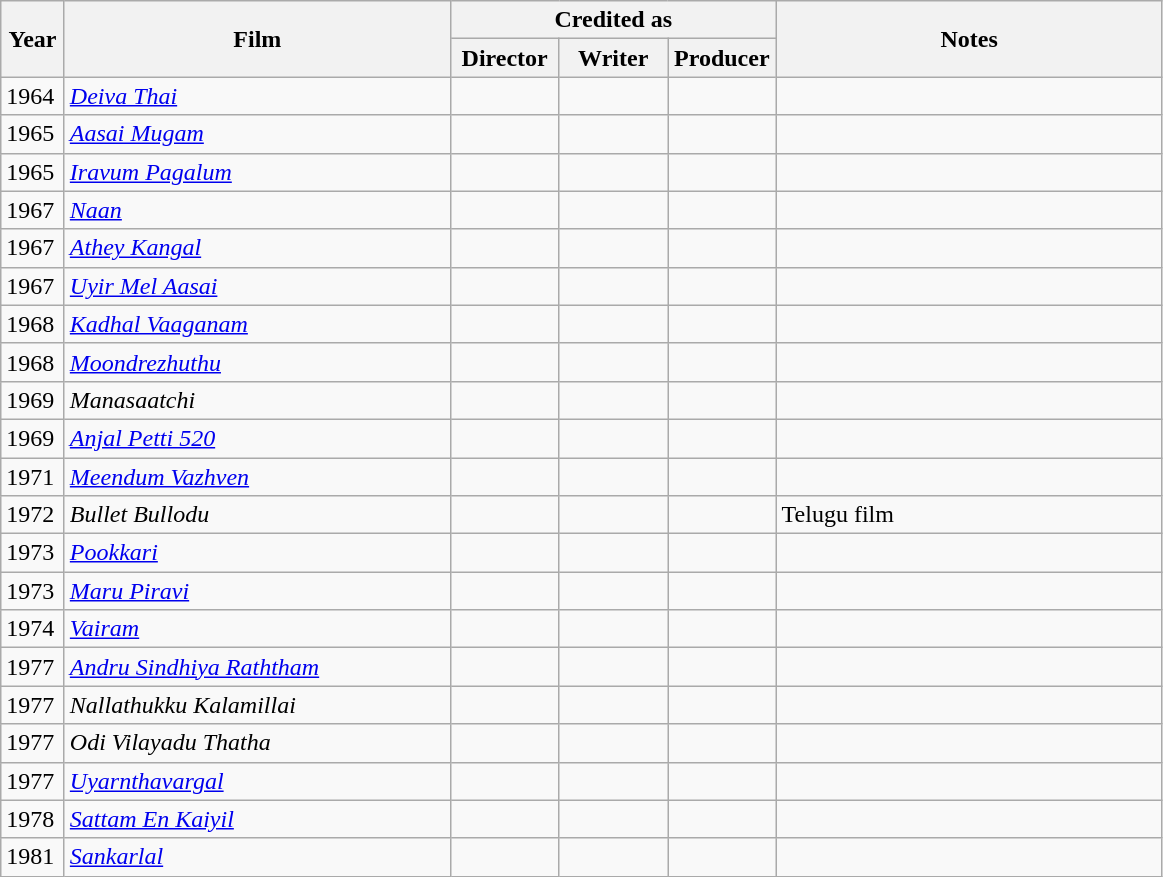<table class="wikitable sortable">
<tr>
<th rowspan="2" style="width:35px;">Year</th>
<th rowspan="2" style="width:250px;">Film</th>
<th colspan="3" style="width:195px;">Credited as</th>
<th rowspan="2"  style="text-align:center; width:250px;" class="unsortable">Notes</th>
</tr>
<tr>
<th style="width:65px;">Director</th>
<th width=65>Writer</th>
<th width=65>Producer</th>
</tr>
<tr>
<td>1964</td>
<td><em><a href='#'>Deiva Thai</a></em></td>
<td style="text-align:center;"></td>
<td style="text-align:center;"></td>
<td style="text-align:center;"></td>
<td></td>
</tr>
<tr>
<td>1965</td>
<td><em><a href='#'>Aasai Mugam</a></em></td>
<td style="text-align:center;"></td>
<td style="text-align:center;"></td>
<td style="text-align:center;"></td>
<td></td>
</tr>
<tr>
<td>1965</td>
<td><em><a href='#'>Iravum Pagalum</a></em></td>
<td style="text-align:center;"></td>
<td style="text-align:center;"></td>
<td style="text-align:center;"></td>
<td></td>
</tr>
<tr>
<td>1967</td>
<td><em><a href='#'>Naan</a></em></td>
<td style="text-align:center;"></td>
<td style="text-align:center;"></td>
<td style="text-align:center;"></td>
<td></td>
</tr>
<tr>
<td>1967</td>
<td><em><a href='#'>Athey Kangal</a></em></td>
<td style="text-align:center;"></td>
<td style="text-align:center;"></td>
<td style="text-align:center;"></td>
<td></td>
</tr>
<tr>
<td>1967</td>
<td><em><a href='#'>Uyir Mel Aasai</a></em></td>
<td style="text-align:center;"></td>
<td style="text-align:center;"></td>
<td style="text-align:center;"></td>
<td></td>
</tr>
<tr>
<td>1968</td>
<td><em><a href='#'>Kadhal Vaaganam</a></em></td>
<td style="text-align:center;"></td>
<td style="text-align:center;"></td>
<td style="text-align:center;"></td>
<td></td>
</tr>
<tr>
<td>1968</td>
<td><em><a href='#'>Moondrezhuthu</a></em></td>
<td style="text-align:center;"></td>
<td style="text-align:center;"></td>
<td style="text-align:center;"></td>
<td></td>
</tr>
<tr>
<td>1969</td>
<td><em>Manasaatchi</em></td>
<td style="text-align:center;"></td>
<td style="text-align:center;"></td>
<td style="text-align:center;"></td>
<td></td>
</tr>
<tr>
<td>1969</td>
<td><em><a href='#'>Anjal Petti 520</a></em></td>
<td style="text-align:center;"></td>
<td style="text-align:center;"></td>
<td style="text-align:center;"></td>
<td></td>
</tr>
<tr>
<td>1971</td>
<td><em><a href='#'>Meendum Vazhven</a></em></td>
<td style="text-align:center;"></td>
<td style="text-align:center;"></td>
<td style="text-align:center;"></td>
<td></td>
</tr>
<tr>
<td>1972</td>
<td><em>Bullet Bullodu</em></td>
<td style="text-align:center;"></td>
<td style="text-align:center;"></td>
<td style="text-align:center;"></td>
<td>Telugu film</td>
</tr>
<tr>
<td>1973</td>
<td><em><a href='#'>Pookkari</a></em></td>
<td style="text-align:center;"></td>
<td style="text-align:center;"></td>
<td style="text-align:center;"></td>
<td></td>
</tr>
<tr>
<td>1973</td>
<td><em><a href='#'>Maru Piravi</a></em></td>
<td style="text-align:center;"></td>
<td style="text-align:center;"></td>
<td style="text-align:center;"></td>
<td></td>
</tr>
<tr>
<td>1974</td>
<td><em><a href='#'>Vairam</a></em></td>
<td style="text-align:center;"></td>
<td style="text-align:center;"></td>
<td style="text-align:center;"></td>
<td></td>
</tr>
<tr>
<td>1977</td>
<td><em><a href='#'>Andru Sindhiya Raththam</a></em></td>
<td style="text-align:center;"></td>
<td style="text-align:center;"></td>
<td style="text-align:center;"></td>
<td></td>
</tr>
<tr>
<td>1977</td>
<td><em>Nallathukku Kalamillai</em></td>
<td style="text-align:center;"></td>
<td style="text-align:center;"></td>
<td style="text-align:center;"></td>
<td></td>
</tr>
<tr>
<td>1977</td>
<td><em>Odi Vilayadu Thatha</em></td>
<td style="text-align:center;"></td>
<td style="text-align:center;"></td>
<td style="text-align:center;"></td>
<td></td>
</tr>
<tr>
<td>1977</td>
<td><em><a href='#'>Uyarnthavargal</a></em></td>
<td style="text-align:center;"></td>
<td style="text-align:center;"></td>
<td style="text-align:center;"></td>
<td></td>
</tr>
<tr>
<td>1978</td>
<td><em><a href='#'>Sattam En Kaiyil</a></em></td>
<td style="text-align:center;"></td>
<td style="text-align:center;"></td>
<td style="text-align:center;"></td>
<td></td>
</tr>
<tr>
<td>1981</td>
<td><em><a href='#'>Sankarlal</a></em></td>
<td style="text-align:center;"></td>
<td style="text-align:center;"></td>
<td style="text-align:center;"></td>
<td></td>
</tr>
</table>
